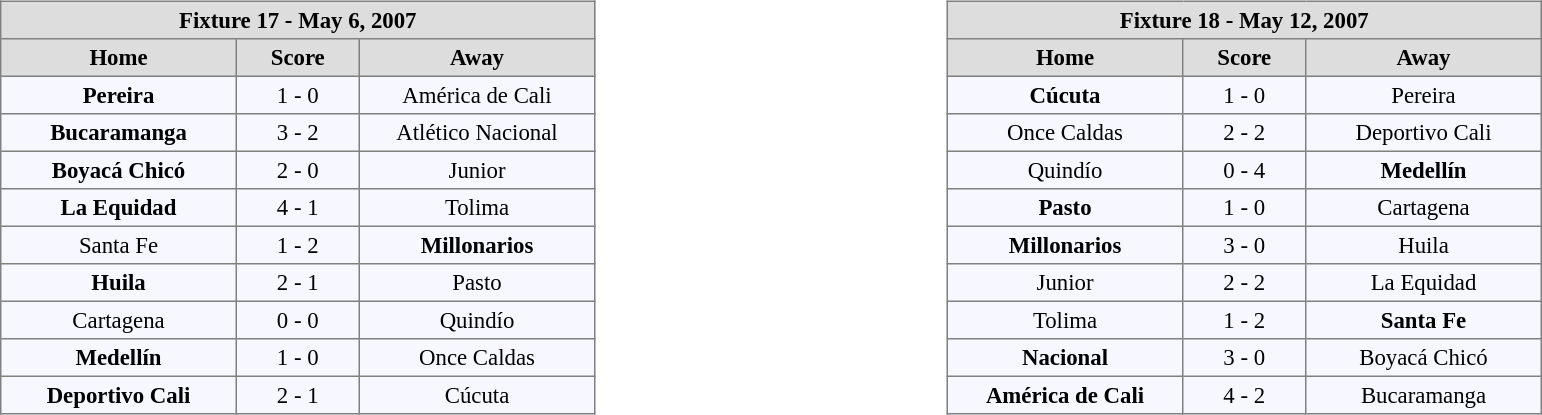<table width=100%>
<tr>
<td valign=top width=50% align=left><br><table align=center bgcolor="#f7f8ff" cellpadding="3" cellspacing="0" border="1" style="font-size: 95%; border: gray solid 1px; border-collapse: collapse;">
<tr align=center bgcolor=#DDDDDD style="color:black;">
<th colspan=3 align=center>Fixture 17 - May 6, 2007</th>
</tr>
<tr align=center bgcolor=#DDDDDD style="color:black;">
<th width="150">Home</th>
<th width="75">Score</th>
<th width="150">Away</th>
</tr>
<tr align=center>
<td><strong>Pereira</strong></td>
<td>1 - 0</td>
<td>América de Cali</td>
</tr>
<tr align=center>
<td><strong>Bucaramanga</strong></td>
<td>3 - 2</td>
<td>Atlético Nacional</td>
</tr>
<tr align=center>
<td><strong>Boyacá Chicó</strong></td>
<td>2 - 0</td>
<td>Junior</td>
</tr>
<tr align=center>
<td><strong>La Equidad</strong></td>
<td>4 - 1</td>
<td>Tolima</td>
</tr>
<tr align=center>
<td>Santa Fe</td>
<td>1 - 2</td>
<td><strong>Millonarios</strong></td>
</tr>
<tr align=center>
<td><strong>Huila</strong></td>
<td>2 - 1</td>
<td>Pasto</td>
</tr>
<tr align=center>
<td>Cartagena</td>
<td>0 - 0</td>
<td>Quindío</td>
</tr>
<tr align=center>
<td><strong>Medellín</strong></td>
<td>1 - 0</td>
<td>Once Caldas</td>
</tr>
<tr align=center>
<td><strong>Deportivo Cali</strong></td>
<td>2 - 1</td>
<td>Cúcuta</td>
</tr>
</table>
</td>
<td valign=top width=50% align=left><br><table align=center bgcolor="#f7f8ff" cellpadding="3" cellspacing="0" border="1" style="font-size: 95%; border: gray solid 1px; border-collapse: collapse;">
<tr align=center bgcolor=#DDDDDD style="color:black;">
<th colspan=3 align=center>Fixture 18 - May 12, 2007</th>
</tr>
<tr align=center bgcolor=#DDDDDD style="color:black;">
<th width="150">Home</th>
<th width="75">Score</th>
<th width="150">Away</th>
</tr>
<tr align=center>
<td><strong>Cúcuta</strong></td>
<td>1 - 0</td>
<td>Pereira</td>
</tr>
<tr align=center>
<td>Once Caldas</td>
<td>2 - 2</td>
<td>Deportivo Cali</td>
</tr>
<tr align=center>
<td>Quindío</td>
<td>0 - 4</td>
<td><strong>Medellín</strong></td>
</tr>
<tr align=center>
<td><strong>Pasto</strong></td>
<td>1 - 0</td>
<td>Cartagena</td>
</tr>
<tr align=center>
<td><strong>Millonarios</strong></td>
<td>3 - 0</td>
<td>Huila</td>
</tr>
<tr align=center>
<td>Junior</td>
<td>2 - 2</td>
<td>La Equidad</td>
</tr>
<tr align=center>
<td>Tolima</td>
<td>1 - 2</td>
<td><strong>Santa Fe</strong></td>
</tr>
<tr align=center>
<td><strong>Nacional</strong></td>
<td>3 - 0</td>
<td>Boyacá Chicó</td>
</tr>
<tr align=center>
<td><strong>América de Cali</strong></td>
<td>4 - 2</td>
<td>Bucaramanga</td>
</tr>
</table>
</td>
</tr>
</table>
